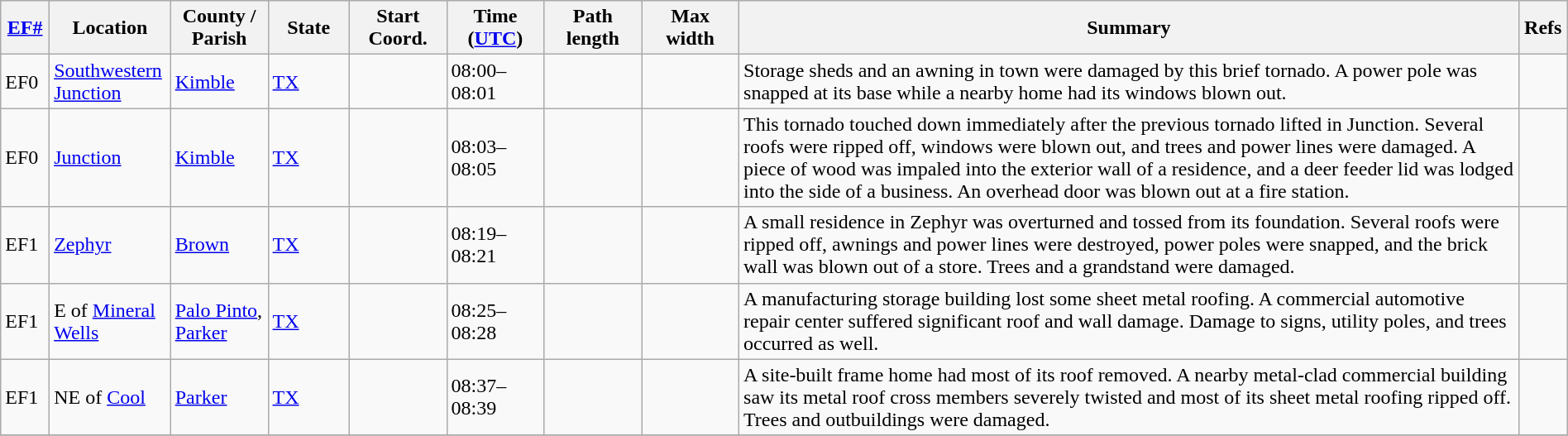<table class="wikitable sortable" style="width:100%;">
<tr>
<th scope="col"  style="width:3%; text-align:center;"><a href='#'>EF#</a></th>
<th scope="col"  style="width:7%; text-align:center;" class="unsortable">Location</th>
<th scope="col"  style="width:6%; text-align:center;" class="unsortable">County / Parish</th>
<th scope="col"  style="width:5%; text-align:center;">State</th>
<th scope="col"  style="width:6%; text-align:center;">Start Coord.</th>
<th scope="col"  style="width:6%; text-align:center;">Time (<a href='#'>UTC</a>)</th>
<th scope="col"  style="width:6%; text-align:center;">Path length</th>
<th scope="col"  style="width:6%; text-align:center;">Max width</th>
<th scope="col" class="unsortable" style="width:48%; text-align:center;">Summary</th>
<th scope="col" class="unsortable" style="width:3%; text-align:center;">Refs</th>
</tr>
<tr>
<td bgcolor=>EF0</td>
<td><a href='#'>Southwestern Junction</a></td>
<td><a href='#'>Kimble</a></td>
<td><a href='#'>TX</a></td>
<td></td>
<td>08:00–08:01</td>
<td></td>
<td></td>
<td>Storage sheds and an awning in town were damaged by this brief tornado. A power pole was snapped at its base while a nearby home had its windows blown out.</td>
<td></td>
</tr>
<tr>
<td bgcolor=>EF0</td>
<td><a href='#'>Junction</a></td>
<td><a href='#'>Kimble</a></td>
<td><a href='#'>TX</a></td>
<td></td>
<td>08:03–08:05</td>
<td></td>
<td></td>
<td>This tornado touched down immediately after the previous tornado lifted in Junction. Several roofs were ripped off, windows were blown out, and trees and power lines were damaged. A piece of wood was impaled into the exterior wall of a residence, and a deer feeder lid was lodged into the side of a business. An overhead door was blown out at a fire station.</td>
<td></td>
</tr>
<tr>
<td bgcolor=>EF1</td>
<td><a href='#'>Zephyr</a></td>
<td><a href='#'>Brown</a></td>
<td><a href='#'>TX</a></td>
<td></td>
<td>08:19–08:21</td>
<td></td>
<td></td>
<td>A small residence in Zephyr was overturned and tossed  from its foundation. Several roofs were ripped off, awnings and power lines were destroyed, power poles were snapped, and the brick wall was blown out of a store. Trees and a grandstand were damaged.</td>
<td></td>
</tr>
<tr>
<td bgcolor=>EF1</td>
<td>E of <a href='#'>Mineral Wells</a></td>
<td><a href='#'>Palo Pinto</a>, <a href='#'>Parker</a></td>
<td><a href='#'>TX</a></td>
<td></td>
<td>08:25–08:28</td>
<td></td>
<td></td>
<td>A manufacturing storage building lost some sheet metal roofing. A commercial automotive repair center suffered significant roof and wall damage. Damage to signs, utility poles, and trees occurred as well.</td>
<td></td>
</tr>
<tr>
<td bgcolor=>EF1</td>
<td>NE of <a href='#'>Cool</a></td>
<td><a href='#'>Parker</a></td>
<td><a href='#'>TX</a></td>
<td></td>
<td>08:37–08:39</td>
<td></td>
<td></td>
<td>A site-built frame home had most of its roof removed. A nearby metal-clad commercial building saw its metal roof cross members severely twisted and most of its sheet metal roofing ripped off. Trees and outbuildings were damaged.</td>
<td></td>
</tr>
<tr>
</tr>
</table>
